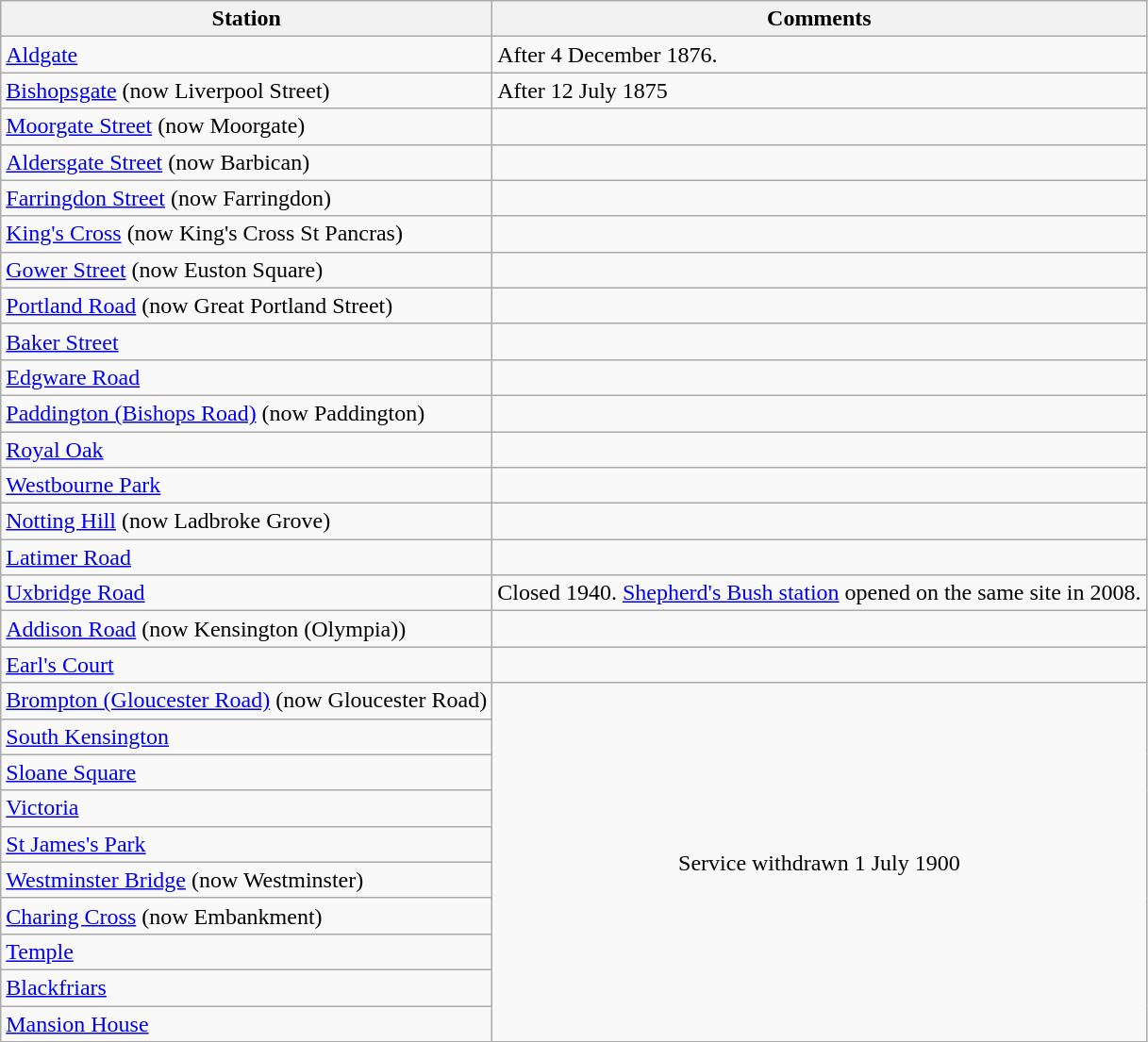<table class="wikitable">
<tr>
<th>Station</th>
<th>Comments</th>
</tr>
<tr>
<td><a href='#'>Aldgate</a></td>
<td>After 4 December 1876.</td>
</tr>
<tr>
<td><a href='#'>Bishopsgate</a> (now Liverpool Street)</td>
<td>After 12 July 1875</td>
</tr>
<tr>
<td><a href='#'>Moorgate Street</a> (now Moorgate)</td>
<td></td>
</tr>
<tr>
<td><a href='#'>Aldersgate Street</a> (now Barbican)</td>
<td></td>
</tr>
<tr>
<td><a href='#'>Farringdon Street</a> (now Farringdon)</td>
<td></td>
</tr>
<tr>
<td><a href='#'>King's Cross</a> (now King's Cross St Pancras)</td>
<td></td>
</tr>
<tr>
<td><a href='#'>Gower Street</a> (now Euston Square)</td>
<td></td>
</tr>
<tr>
<td><a href='#'>Portland Road</a> (now Great Portland Street)</td>
<td></td>
</tr>
<tr>
<td><a href='#'>Baker Street</a></td>
<td></td>
</tr>
<tr>
<td><a href='#'>Edgware Road</a></td>
<td></td>
</tr>
<tr>
<td><a href='#'>Paddington (Bishops Road)</a> (now Paddington)</td>
<td></td>
</tr>
<tr>
<td><a href='#'>Royal Oak</a></td>
<td></td>
</tr>
<tr>
<td><a href='#'>Westbourne Park</a></td>
<td></td>
</tr>
<tr>
<td><a href='#'>Notting Hill</a> (now Ladbroke Grove)</td>
<td></td>
</tr>
<tr>
<td><a href='#'>Latimer Road</a></td>
<td></td>
</tr>
<tr>
<td><a href='#'>Uxbridge Road</a></td>
<td>Closed 1940. <a href='#'>Shepherd's Bush station</a> opened on the same site in 2008.</td>
</tr>
<tr>
<td><a href='#'>Addison Road</a> (now Kensington (Olympia))</td>
<td></td>
</tr>
<tr>
<td><a href='#'>Earl's Court</a></td>
<td></td>
</tr>
<tr>
<td><a href='#'>Brompton (Gloucester Road)</a> (now Gloucester Road)</td>
<td rowspan="10" style="text-align: center;">Service withdrawn 1 July 1900</td>
</tr>
<tr>
<td><a href='#'>South Kensington</a></td>
</tr>
<tr>
<td><a href='#'>Sloane Square</a></td>
</tr>
<tr>
<td><a href='#'>Victoria</a></td>
</tr>
<tr>
<td><a href='#'>St James's Park</a></td>
</tr>
<tr>
<td><a href='#'>Westminster Bridge</a> (now Westminster)</td>
</tr>
<tr>
<td><a href='#'>Charing Cross</a> (now Embankment)</td>
</tr>
<tr>
<td><a href='#'>Temple</a></td>
</tr>
<tr>
<td><a href='#'>Blackfriars</a></td>
</tr>
<tr>
<td><a href='#'>Mansion House</a></td>
</tr>
</table>
